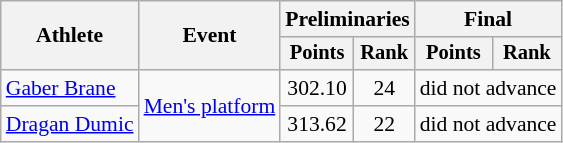<table class=wikitable style="font-size:90%;">
<tr>
<th rowspan="2">Athlete</th>
<th rowspan="2">Event</th>
<th colspan="2">Preliminaries</th>
<th colspan="2">Final</th>
</tr>
<tr style="font-size:95%">
<th>Points</th>
<th>Rank</th>
<th>Points</th>
<th>Rank</th>
</tr>
<tr align=center>
<td align=left><a href='#'>Gaber Brane</a></td>
<td align=left rowspan=2><a href='#'>Men's platform</a></td>
<td>302.10</td>
<td>24</td>
<td colspan=2>did not advance</td>
</tr>
<tr align=center>
<td align=left><a href='#'>Dragan Dumic</a></td>
<td>313.62</td>
<td>22</td>
<td colspan=2>did not advance</td>
</tr>
</table>
